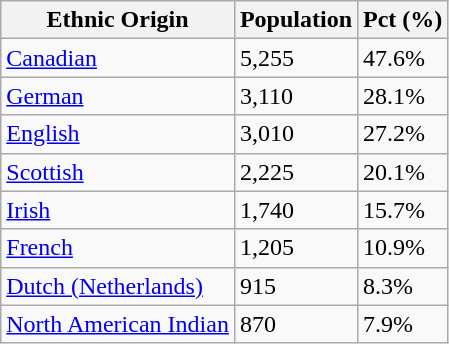<table class="wikitable">
<tr>
<th>Ethnic Origin</th>
<th>Population</th>
<th>Pct (%)</th>
</tr>
<tr>
<td><a href='#'>Canadian</a></td>
<td>5,255</td>
<td>47.6%</td>
</tr>
<tr>
<td><a href='#'>German</a></td>
<td>3,110</td>
<td>28.1%</td>
</tr>
<tr>
<td><a href='#'>English</a></td>
<td>3,010</td>
<td>27.2%</td>
</tr>
<tr>
<td><a href='#'>Scottish</a></td>
<td>2,225</td>
<td>20.1%</td>
</tr>
<tr>
<td><a href='#'>Irish</a></td>
<td>1,740</td>
<td>15.7%</td>
</tr>
<tr>
<td><a href='#'>French</a></td>
<td>1,205</td>
<td>10.9%</td>
</tr>
<tr>
<td><a href='#'>Dutch (Netherlands)</a></td>
<td>915</td>
<td>8.3%</td>
</tr>
<tr>
<td><a href='#'>North American Indian</a></td>
<td>870</td>
<td>7.9%</td>
</tr>
</table>
